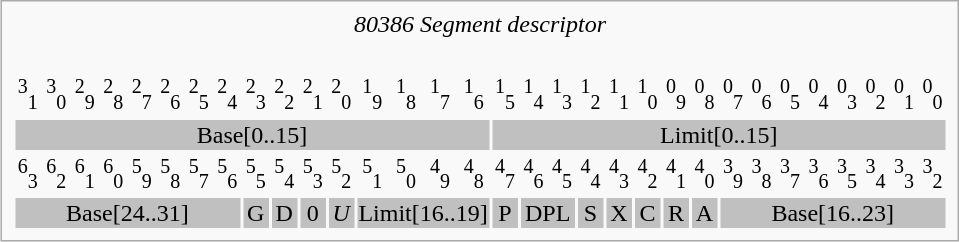<table class="infobox" style="text-align:center">
<tr>
<td style="text-align:center"><em>80386 Segment descriptor</em></td>
</tr>
<tr>
<td><br><table style="text-align:center">
<tr>
<td style="width:15px;text-align:center"><sup>3</sup><sub>1</sub></td>
<td style="width:15px;text-align:center"><sup>3</sup><sub>0</sub></td>
<td style="width:15px;text-align:center"><sup>2</sup><sub>9</sub></td>
<td style="width:15px;text-align:center"><sup>2</sup><sub>8</sub></td>
<td style="width:15px;text-align:center"><sup>2</sup><sub>7</sub></td>
<td style="width:15px;text-align:center"><sup>2</sup><sub>6</sub></td>
<td style="width:15px;text-align:center"><sup>2</sup><sub>5</sub></td>
<td style="width:15px;text-align:center"><sup>2</sup><sub>4</sub></td>
<td style="width:15px;text-align:center"><sup>2</sup><sub>3</sub></td>
<td style="width:15px;text-align:center"><sup>2</sup><sub>2</sub></td>
<td style="width:15px;text-align:center"><sup>2</sup><sub>1</sub></td>
<td style="width:15px;text-align:center"><sup>2</sup><sub>0</sub></td>
<td style="width:15px;text-align:center"><sup>1</sup><sub>9</sub></td>
<td style="width:15px;text-align:center"><sup>1</sup><sub>8</sub></td>
<td style="width:15px;text-align:center"><sup>1</sup><sub>7</sub></td>
<td style="width:15px;text-align:center"><sup>1</sup><sub>6</sub></td>
<td style="width:15px;text-align:center"><sup>1</sup><sub>5</sub></td>
<td style="width:15px;text-align:center"><sup>1</sup><sub>4</sub></td>
<td style="width:15px;text-align:center"><sup>1</sup><sub>3</sub></td>
<td style="width:15px;text-align:center"><sup>1</sup><sub>2</sub></td>
<td style="width:15px;text-align:center"><sup>1</sup><sub>1</sub></td>
<td style="width:15px;text-align:center"><sup>1</sup><sub>0</sub></td>
<td style="width:15px;text-align:center"><sup>0</sup><sub>9</sub></td>
<td style="width:15px;text-align:center"><sup>0</sup><sub>8</sub></td>
<td style="width:15px;text-align:center"><sup>0</sup><sub>7</sub></td>
<td style="width:15px;text-align:center"><sup>0</sup><sub>6</sub></td>
<td style="width:15px;text-align:center"><sup>0</sup><sub>5</sub></td>
<td style="width:15px;text-align:center"><sup>0</sup><sub>4</sub></td>
<td style="width:15px;text-align:center"><sup>0</sup><sub>3</sub></td>
<td style="width:15px;text-align:center"><sup>0</sup><sub>2</sub></td>
<td style="width:15px;text-align:center"><sup>0</sup><sub>1</sub></td>
<td style="width:15px;text-align:center"><sup>0</sup><sub>0</sub></td>
</tr>
<tr>
<td colspan="16" style="background:silver;text-align:center">Base[0..15]</td>
<td colspan="16" style="background:silver;text-align:center">Limit[0..15]</td>
</tr>
<tr>
<td style="width:15px;text-align:center"><sup>6</sup><sub>3</sub></td>
<td style="width:15px;text-align:center"><sup>6</sup><sub>2</sub></td>
<td style="width:15px;text-align:center"><sup>6</sup><sub>1</sub></td>
<td style="width:15px;text-align:center"><sup>6</sup><sub>0</sub></td>
<td style="width:15px;text-align:center"><sup>5</sup><sub>9</sub></td>
<td style="width:15px;text-align:center"><sup>5</sup><sub>8</sub></td>
<td style="width:15px;text-align:center"><sup>5</sup><sub>7</sub></td>
<td style="width:15px;text-align:center"><sup>5</sup><sub>6</sub></td>
<td style="width:15px;text-align:center"><sup>5</sup><sub>5</sub></td>
<td style="width:15px;text-align:center"><sup>5</sup><sub>4</sub></td>
<td style="width:15px;text-align:center"><sup>5</sup><sub>3</sub></td>
<td style="width:15px;text-align:center"><sup>5</sup><sub>2</sub></td>
<td style="width:15px;text-align:center"><sup>5</sup><sub>1</sub></td>
<td style="width:15px;text-align:center"><sup>5</sup><sub>0</sub></td>
<td style="width:15px;text-align:center"><sup>4</sup><sub>9</sub></td>
<td style="width:15px;text-align:center"><sup>4</sup><sub>8</sub></td>
<td style="width:15px;text-align:center"><sup>4</sup><sub>7</sub></td>
<td style="width:15px;text-align:center"><sup>4</sup><sub>6</sub></td>
<td style="width:15px;text-align:center"><sup>4</sup><sub>5</sub></td>
<td style="width:15px;text-align:center"><sup>4</sup><sub>4</sub></td>
<td style="width:15px;text-align:center"><sup>4</sup><sub>3</sub></td>
<td style="width:15px;text-align:center"><sup>4</sup><sub>2</sub></td>
<td style="width:15px;text-align:center"><sup>4</sup><sub>1</sub></td>
<td style="width:15px;text-align:center"><sup>4</sup><sub>0</sub></td>
<td style="width:15px;text-align:center"><sup>3</sup><sub>9</sub></td>
<td style="width:15px;text-align:center"><sup>3</sup><sub>8</sub></td>
<td style="width:15px;text-align:center"><sup>3</sup><sub>7</sub></td>
<td style="width:15px;text-align:center"><sup>3</sup><sub>6</sub></td>
<td style="width:15px;text-align:center"><sup>3</sup><sub>5</sub></td>
<td style="width:15px;text-align:center"><sup>3</sup><sub>4</sub></td>
<td style="width:15px;text-align:center"><sup>3</sup><sub>3</sub></td>
<td style="width:15px;text-align:center"><sup>3</sup><sub>2</sub></td>
</tr>
<tr>
<td colspan="8" style="background:silver;text-align:center">Base[24..31]</td>
<td colspan="1" style="background:silver;text-align:center">G</td>
<td colspan="1" style="background:silver;text-align:center">D</td>
<td colspan="1" style="background:silver;text-align:center">0</td>
<td colspan="1" style="background:silver;text-align:center"><em>U</em></td>
<td colspan="4" style="background:silver;text-align:center">Limit[16..19]</td>
<td colspan="1" style="background:silver;text-align:center">P</td>
<td colspan="2" style="background:silver;text-align:center">DPL</td>
<td colspan="1" style="background:silver;text-align:center">S</td>
<td colspan="1" style="background:silver;text-align:center">X</td>
<td colspan="1" style="background:silver;text-align:center">C</td>
<td colspan="1" style="background:silver;text-align:center">R</td>
<td colspan="1" style="background:silver;text-align:center">A</td>
<td colspan="8" style="background:silver;text-align:center">Base[16..23]</td>
</tr>
</table>
</td>
</tr>
</table>
